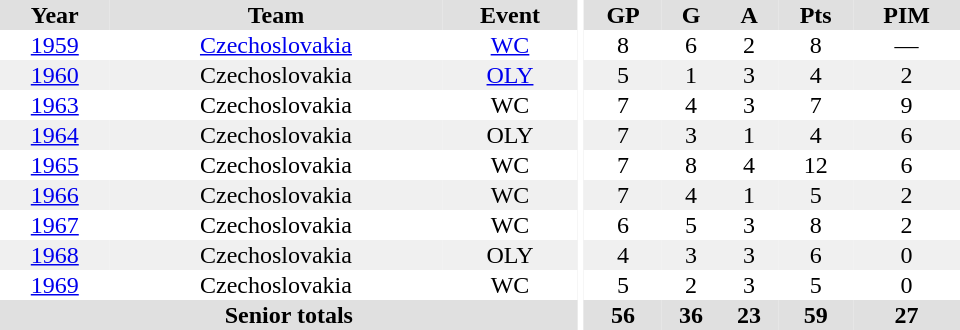<table border="0" cellpadding="1" cellspacing="0" ID="Table3" style="text-align:center; width:40em">
<tr bgcolor="#e0e0e0">
<th>Year</th>
<th>Team</th>
<th>Event</th>
<th rowspan="102" bgcolor="#ffffff"></th>
<th>GP</th>
<th>G</th>
<th>A</th>
<th>Pts</th>
<th>PIM</th>
</tr>
<tr>
<td><a href='#'>1959</a></td>
<td><a href='#'>Czechoslovakia</a></td>
<td><a href='#'>WC</a></td>
<td>8</td>
<td>6</td>
<td>2</td>
<td>8</td>
<td>—</td>
</tr>
<tr bgcolor="#f0f0f0">
<td><a href='#'>1960</a></td>
<td>Czechoslovakia</td>
<td><a href='#'>OLY</a></td>
<td>5</td>
<td>1</td>
<td>3</td>
<td>4</td>
<td>2</td>
</tr>
<tr>
<td><a href='#'>1963</a></td>
<td>Czechoslovakia</td>
<td>WC</td>
<td>7</td>
<td>4</td>
<td>3</td>
<td>7</td>
<td>9</td>
</tr>
<tr bgcolor="#f0f0f0">
<td><a href='#'>1964</a></td>
<td>Czechoslovakia</td>
<td>OLY</td>
<td>7</td>
<td>3</td>
<td>1</td>
<td>4</td>
<td>6</td>
</tr>
<tr>
<td><a href='#'>1965</a></td>
<td>Czechoslovakia</td>
<td>WC</td>
<td>7</td>
<td>8</td>
<td>4</td>
<td>12</td>
<td>6</td>
</tr>
<tr bgcolor="#f0f0f0">
<td><a href='#'>1966</a></td>
<td>Czechoslovakia</td>
<td>WC</td>
<td>7</td>
<td>4</td>
<td>1</td>
<td>5</td>
<td>2</td>
</tr>
<tr>
<td><a href='#'>1967</a></td>
<td>Czechoslovakia</td>
<td>WC</td>
<td>6</td>
<td>5</td>
<td>3</td>
<td>8</td>
<td>2</td>
</tr>
<tr bgcolor="#f0f0f0">
<td><a href='#'>1968</a></td>
<td>Czechoslovakia</td>
<td>OLY</td>
<td>4</td>
<td>3</td>
<td>3</td>
<td>6</td>
<td>0</td>
</tr>
<tr>
<td><a href='#'>1969</a></td>
<td>Czechoslovakia</td>
<td>WC</td>
<td>5</td>
<td>2</td>
<td>3</td>
<td>5</td>
<td>0</td>
</tr>
<tr bgcolor="#e0e0e0">
<th colspan=3>Senior totals</th>
<th>56</th>
<th>36</th>
<th>23</th>
<th>59</th>
<th>27</th>
</tr>
</table>
